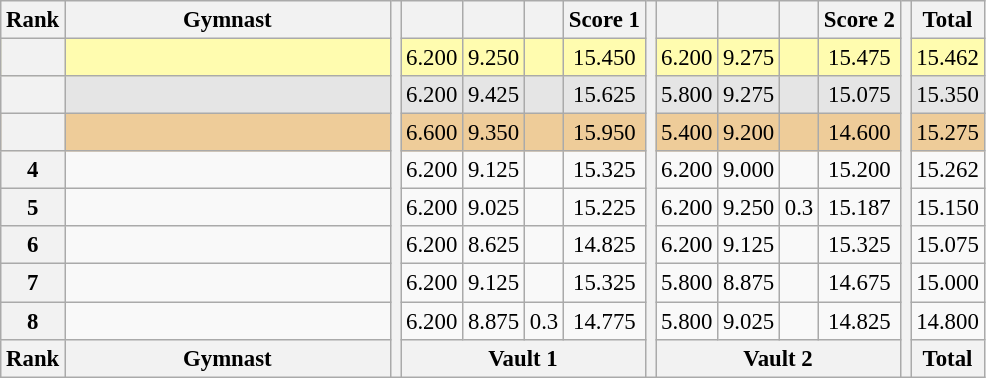<table class="wikitable sortable" style="text-align:center; font-size:95%">
<tr>
<th scope=col>Rank</th>
<th scope=col width="210">Gymnast</th>
<th rowspan=10 class="unsortable"></th>
<th scope=col></th>
<th scope=col></th>
<th scope=col></th>
<th scope=col>Score 1</th>
<th rowspan=10 class="unsortable"></th>
<th scope=col></th>
<th scope=col></th>
<th scope=col></th>
<th scope=col>Score 2</th>
<th rowspan=10 class="unsortable"></th>
<th scope=col>Total</th>
</tr>
<tr bgcolor=fffcaf>
<th scope=row></th>
<td align="left"></td>
<td>6.200</td>
<td>9.250</td>
<td></td>
<td>15.450</td>
<td>6.200</td>
<td>9.275</td>
<td></td>
<td>15.475</td>
<td>15.462</td>
</tr>
<tr bgcolor=e5e5e5>
<th scope=row></th>
<td align="left"></td>
<td>6.200</td>
<td>9.425</td>
<td></td>
<td>15.625</td>
<td>5.800</td>
<td>9.275</td>
<td></td>
<td>15.075</td>
<td>15.350</td>
</tr>
<tr bgcolor=eecc99>
<th scope=row></th>
<td align="left"></td>
<td>6.600</td>
<td>9.350</td>
<td></td>
<td>15.950</td>
<td>5.400</td>
<td>9.200</td>
<td></td>
<td>14.600</td>
<td>15.275</td>
</tr>
<tr>
<th scope=row>4</th>
<td align="left"></td>
<td>6.200</td>
<td>9.125</td>
<td></td>
<td>15.325</td>
<td>6.200</td>
<td>9.000</td>
<td></td>
<td>15.200</td>
<td>15.262</td>
</tr>
<tr>
<th scope=row>5</th>
<td align="left"></td>
<td>6.200</td>
<td>9.025</td>
<td></td>
<td>15.225</td>
<td>6.200</td>
<td>9.250</td>
<td>0.3</td>
<td>15.187</td>
<td>15.150</td>
</tr>
<tr>
<th scope=row>6</th>
<td align="left"></td>
<td>6.200</td>
<td>8.625</td>
<td></td>
<td>14.825</td>
<td>6.200</td>
<td>9.125</td>
<td></td>
<td>15.325</td>
<td>15.075</td>
</tr>
<tr>
<th scope=row>7</th>
<td align="left"></td>
<td>6.200</td>
<td>9.125</td>
<td></td>
<td>15.325</td>
<td>5.800</td>
<td>8.875</td>
<td></td>
<td>14.675</td>
<td>15.000</td>
</tr>
<tr>
<th scope=row>8</th>
<td align="left"></td>
<td>6.200</td>
<td>8.875</td>
<td>0.3</td>
<td>14.775</td>
<td>5.800</td>
<td>9.025</td>
<td></td>
<td>14.825</td>
<td>14.800</td>
</tr>
<tr class="sortbottom">
<th scope=col>Rank</th>
<th scope=col width="210">Gymnast</th>
<th scope=col colspan="4">Vault 1</th>
<th scope=col colspan="4">Vault 2</th>
<th scope=col>Total</th>
</tr>
</table>
